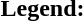<table class="toccolours" style="font-size:100%; white-space:nowrap;">
<tr>
<td><strong>Legend:</strong></td>
<td>      </td>
</tr>
<tr>
<td></td>
</tr>
<tr>
<td></td>
</tr>
</table>
